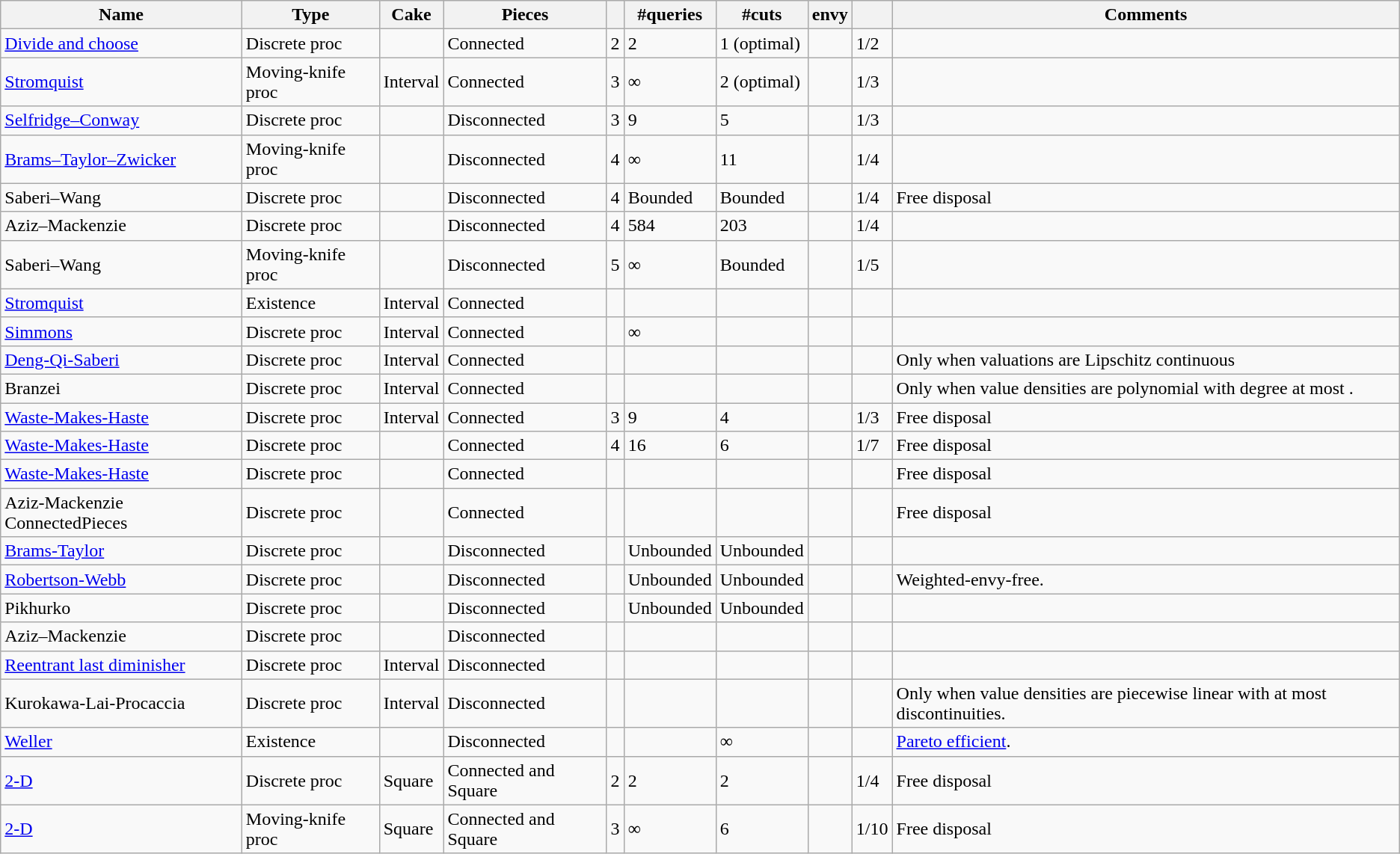<table class="wikitable sortable">
<tr>
<th>Name</th>
<th>Type</th>
<th>Cake</th>
<th>Pieces</th>
<th></th>
<th>#queries</th>
<th>#cuts</th>
<th>envy</th>
<th></th>
<th>Comments</th>
</tr>
<tr>
<td><a href='#'>Divide and choose</a></td>
<td>Discrete proc</td>
<td></td>
<td>Connected</td>
<td>2</td>
<td>2</td>
<td>1 (optimal)</td>
<td></td>
<td>1/2</td>
<td></td>
</tr>
<tr>
<td><a href='#'>Stromquist</a></td>
<td>Moving-knife proc</td>
<td>Interval</td>
<td>Connected</td>
<td>3</td>
<td>∞</td>
<td>2 (optimal)</td>
<td></td>
<td>1/3</td>
<td></td>
</tr>
<tr>
<td><a href='#'>Selfridge–Conway</a></td>
<td>Discrete proc</td>
<td></td>
<td>Disconnected</td>
<td>3</td>
<td>9</td>
<td>5</td>
<td></td>
<td>1/3</td>
<td></td>
</tr>
<tr>
<td><a href='#'>Brams–Taylor–Zwicker</a></td>
<td>Moving-knife proc</td>
<td></td>
<td>Disconnected</td>
<td>4</td>
<td>∞</td>
<td>11</td>
<td></td>
<td>1/4</td>
<td></td>
</tr>
<tr>
<td>Saberi–Wang</td>
<td>Discrete proc</td>
<td></td>
<td>Disconnected</td>
<td>4</td>
<td>Bounded</td>
<td>Bounded</td>
<td></td>
<td>1/4</td>
<td>Free disposal</td>
</tr>
<tr>
<td>Aziz–Mackenzie</td>
<td>Discrete proc</td>
<td></td>
<td>Disconnected</td>
<td>4</td>
<td>584</td>
<td>203</td>
<td></td>
<td>1/4</td>
<td></td>
</tr>
<tr>
<td>Saberi–Wang</td>
<td>Moving-knife proc</td>
<td></td>
<td>Disconnected</td>
<td>5</td>
<td>∞</td>
<td>Bounded</td>
<td></td>
<td>1/5</td>
<td></td>
</tr>
<tr>
<td><a href='#'>Stromquist</a></td>
<td>Existence</td>
<td>Interval</td>
<td>Connected</td>
<td></td>
<td></td>
<td></td>
<td></td>
<td></td>
<td></td>
</tr>
<tr>
<td><a href='#'>Simmons</a></td>
<td>Discrete proc</td>
<td>Interval</td>
<td>Connected</td>
<td></td>
<td>∞</td>
<td></td>
<td></td>
<td></td>
<td></td>
</tr>
<tr>
<td><a href='#'>Deng-Qi-Saberi</a></td>
<td>Discrete proc</td>
<td>Interval</td>
<td>Connected</td>
<td></td>
<td></td>
<td></td>
<td></td>
<td></td>
<td>Only when valuations are Lipschitz continuous</td>
</tr>
<tr>
<td>Branzei</td>
<td>Discrete proc</td>
<td>Interval</td>
<td>Connected</td>
<td></td>
<td></td>
<td></td>
<td></td>
<td></td>
<td>Only when value densities are polynomial with degree at most .</td>
</tr>
<tr>
<td><a href='#'>Waste-Makes-Haste</a></td>
<td>Discrete proc</td>
<td>Interval</td>
<td>Connected</td>
<td>3</td>
<td>9</td>
<td>4</td>
<td></td>
<td>1/3</td>
<td>Free disposal</td>
</tr>
<tr>
<td><a href='#'>Waste-Makes-Haste</a></td>
<td>Discrete proc</td>
<td></td>
<td>Connected</td>
<td>4</td>
<td>16</td>
<td>6</td>
<td></td>
<td>1/7</td>
<td>Free disposal</td>
</tr>
<tr>
<td><a href='#'>Waste-Makes-Haste</a></td>
<td>Discrete proc</td>
<td></td>
<td>Connected</td>
<td></td>
<td></td>
<td></td>
<td></td>
<td></td>
<td>Free disposal</td>
</tr>
<tr>
<td>Aziz-Mackenzie ConnectedPieces </td>
<td>Discrete proc</td>
<td></td>
<td>Connected</td>
<td></td>
<td></td>
<td></td>
<td></td>
<td></td>
<td>Free disposal</td>
</tr>
<tr>
<td><a href='#'>Brams-Taylor</a></td>
<td>Discrete proc</td>
<td></td>
<td>Disconnected</td>
<td></td>
<td>Unbounded</td>
<td>Unbounded</td>
<td></td>
<td></td>
<td></td>
</tr>
<tr>
<td><a href='#'>Robertson-Webb</a></td>
<td>Discrete proc</td>
<td></td>
<td>Disconnected</td>
<td></td>
<td>Unbounded</td>
<td>Unbounded</td>
<td></td>
<td></td>
<td>Weighted-envy-free.</td>
</tr>
<tr>
<td>Pikhurko</td>
<td>Discrete proc</td>
<td></td>
<td>Disconnected</td>
<td></td>
<td>Unbounded</td>
<td>Unbounded</td>
<td></td>
<td></td>
<td></td>
</tr>
<tr>
<td>Aziz–Mackenzie</td>
<td>Discrete proc</td>
<td></td>
<td>Disconnected</td>
<td></td>
<td></td>
<td></td>
<td></td>
<td></td>
<td></td>
</tr>
<tr>
<td><a href='#'>Reentrant last diminisher</a></td>
<td>Discrete proc</td>
<td>Interval</td>
<td>Disconnected</td>
<td></td>
<td></td>
<td></td>
<td></td>
<td></td>
<td></td>
</tr>
<tr>
<td>Kurokawa-Lai-Procaccia</td>
<td>Discrete proc</td>
<td>Interval</td>
<td>Disconnected</td>
<td></td>
<td></td>
<td></td>
<td></td>
<td></td>
<td>Only when value densities are piecewise linear with at most  discontinuities.</td>
</tr>
<tr>
<td><a href='#'>Weller</a></td>
<td>Existence</td>
<td></td>
<td>Disconnected</td>
<td></td>
<td></td>
<td>∞</td>
<td></td>
<td></td>
<td><a href='#'>Pareto efficient</a>.</td>
</tr>
<tr>
<td><a href='#'>2-D</a></td>
<td>Discrete proc</td>
<td>Square</td>
<td>Connected and Square</td>
<td>2</td>
<td>2</td>
<td>2</td>
<td></td>
<td>1/4</td>
<td>Free disposal</td>
</tr>
<tr>
<td><a href='#'>2-D</a></td>
<td>Moving-knife proc</td>
<td>Square</td>
<td>Connected and Square</td>
<td>3</td>
<td>∞</td>
<td>6</td>
<td></td>
<td>1/10</td>
<td>Free disposal</td>
</tr>
</table>
